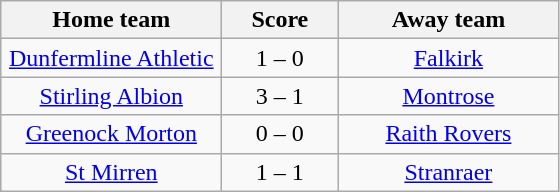<table class="wikitable" style="text-align: center">
<tr>
<th width=140>Home team</th>
<th width=70>Score</th>
<th width=140>Away team</th>
</tr>
<tr>
<td><a href='#'>Dunfermline Athletic</a></td>
<td>1 – 0</td>
<td><a href='#'>Falkirk</a></td>
</tr>
<tr>
<td><a href='#'>Stirling Albion</a></td>
<td>3 – 1</td>
<td><a href='#'>Montrose</a></td>
</tr>
<tr>
<td><a href='#'>Greenock Morton</a></td>
<td>0 – 0</td>
<td><a href='#'>Raith Rovers</a></td>
</tr>
<tr>
<td><a href='#'>St Mirren</a></td>
<td>1 – 1</td>
<td><a href='#'>Stranraer</a></td>
</tr>
</table>
